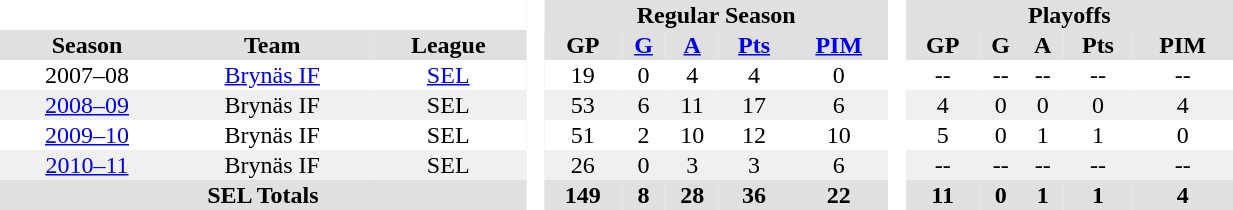<table border="0" cellpadding="1" cellspacing="0" style="text-align:center; width:65%">
<tr bgcolor="#e0e0e0">
<th colspan="3" bgcolor="#ffffff"> </th>
<th rowspan="99" bgcolor="#ffffff"> </th>
<th colspan="5">Regular Season</th>
<th rowspan="99" bgcolor="#ffffff"> </th>
<th colspan="5">Playoffs</th>
</tr>
<tr bgcolor="#e0e0e0">
<th>Season</th>
<th>Team</th>
<th>League</th>
<th>GP</th>
<th><a href='#'>G</a></th>
<th><a href='#'>A</a></th>
<th><a href='#'>Pts</a></th>
<th><a href='#'>PIM</a></th>
<th>GP</th>
<th>G</th>
<th>A</th>
<th>Pts</th>
<th>PIM</th>
</tr>
<tr ALIGN="center">
<td>2007–08</td>
<td><a href='#'>Brynäs IF</a></td>
<td><a href='#'>SEL</a></td>
<td>19</td>
<td>0</td>
<td>4</td>
<td>4</td>
<td>0</td>
<td>--</td>
<td>--</td>
<td>--</td>
<td>--</td>
<td>--</td>
</tr>
<tr ALIGN="center" bgcolor="#f0f0f0">
<td><a href='#'>2008–09</a></td>
<td>Brynäs IF</td>
<td>SEL</td>
<td>53</td>
<td>6</td>
<td>11</td>
<td>17</td>
<td>6</td>
<td>4</td>
<td>0</td>
<td>0</td>
<td>0</td>
<td>4</td>
</tr>
<tr ALIGN="center">
<td><a href='#'>2009–10</a></td>
<td>Brynäs IF</td>
<td>SEL</td>
<td>51</td>
<td>2</td>
<td>10</td>
<td>12</td>
<td>10</td>
<td>5</td>
<td>0</td>
<td>1</td>
<td>1</td>
<td>0</td>
</tr>
<tr ALIGN="center" bgcolor="#f0f0f0">
<td><a href='#'>2010–11</a></td>
<td>Brynäs IF</td>
<td>SEL</td>
<td>26</td>
<td>0</td>
<td>3</td>
<td>3</td>
<td>6</td>
<td>--</td>
<td>--</td>
<td>--</td>
<td>--</td>
<td>--</td>
</tr>
<tr ALIGN="center" bgcolor="#e0e0e0">
<th colspan="3">SEL Totals</th>
<th>149</th>
<th>8</th>
<th>28</th>
<th>36</th>
<th>22</th>
<th>11</th>
<th>0</th>
<th>1</th>
<th>1</th>
<th>4</th>
</tr>
</table>
